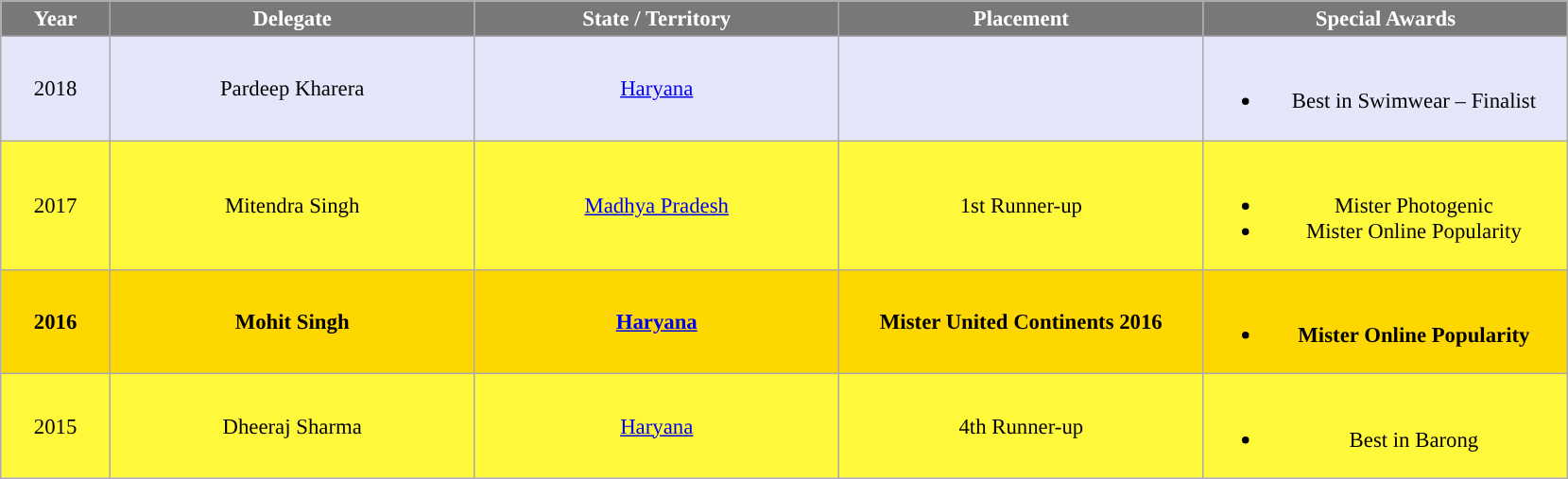<table class="wikitable sortable" style="font-size: 95%; text-align:center">
<tr>
<th width="70" style="background-color:#787878;color:#FFFFFF;">Year</th>
<th width="250" style="background-color:#787878;color:#FFFFFF;">Delegate</th>
<th width="250" style="background-color:#787878;color:#FFFFFF;">State / Territory</th>
<th width="250" style="background-color:#787878;color:#FFFFFF;">Placement</th>
<th width="250" style="background-color:#787878;color:#FFFFFF;">Special Awards</th>
</tr>
<tr style="background-color:lavender;">
<td> 2018</td>
<td>Pardeep Kharera</td>
<td><a href='#'>Haryana</a></td>
<td></td>
<td><br><ul><li>Best in Swimwear – Finalist</li></ul></td>
</tr>
<tr style="background:#FFF83B;">
<td> 2017</td>
<td>Mitendra Singh</td>
<td><a href='#'>Madhya Pradesh</a></td>
<td>1st Runner-up</td>
<td><br><ul><li>Mister Photogenic</li><li>Mister Online Popularity</li></ul></td>
</tr>
<tr style="background:gold; font-weight: bold">
<td> 2016</td>
<td>Mohit Singh</td>
<td><a href='#'>Haryana</a></td>
<td>Mister United Continents 2016</td>
<td><br><ul><li>Mister Online Popularity</li></ul></td>
</tr>
<tr style="background:#FFF83B;">
<td> 2015</td>
<td>Dheeraj Sharma</td>
<td><a href='#'>Haryana</a></td>
<td>4th Runner-up</td>
<td><br><ul><li>Best in Barong</li></ul></td>
</tr>
</table>
